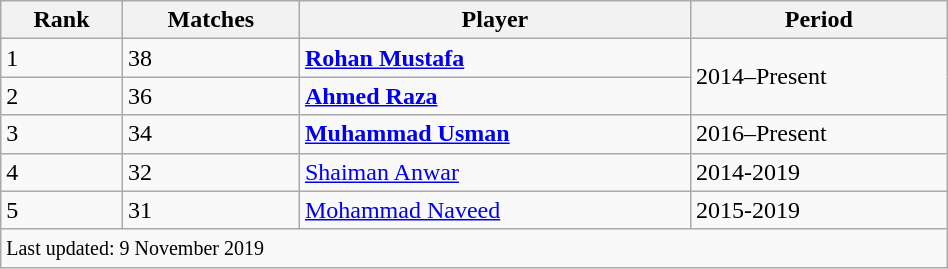<table class="wikitable" style="width:50%;">
<tr style="background:#ff9;">
<th>Rank</th>
<th>Matches</th>
<th>Player</th>
<th>Period</th>
</tr>
<tr>
<td>1</td>
<td>38</td>
<td><strong><a href='#'>Rohan Mustafa</a></strong></td>
<td rowspan=2>2014–Present</td>
</tr>
<tr>
<td>2</td>
<td>36</td>
<td><strong><a href='#'>Ahmed Raza</a></strong></td>
</tr>
<tr>
<td>3</td>
<td>34</td>
<td><strong><a href='#'>Muhammad Usman</a></strong></td>
<td>2016–Present</td>
</tr>
<tr>
<td>4</td>
<td>32</td>
<td><a href='#'>Shaiman Anwar</a></td>
<td>2014-2019</td>
</tr>
<tr>
<td>5</td>
<td>31</td>
<td><a href='#'>Mohammad Naveed</a></td>
<td>2015-2019</td>
</tr>
<tr>
<td colspan=4><small>Last updated: 9 November 2019</small></td>
</tr>
</table>
